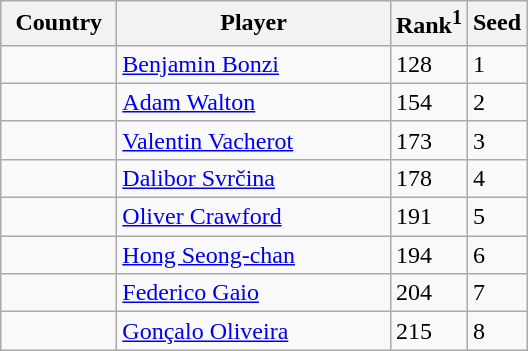<table class="sortable wikitable">
<tr>
<th width="70">Country</th>
<th width="175">Player</th>
<th>Rank<sup>1</sup></th>
<th>Seed</th>
</tr>
<tr>
<td></td>
<td><a href='#'>Benjamin Bonzi</a></td>
<td>128</td>
<td>1</td>
</tr>
<tr>
<td></td>
<td><a href='#'>Adam Walton</a></td>
<td>154</td>
<td>2</td>
</tr>
<tr>
<td></td>
<td><a href='#'>Valentin Vacherot</a></td>
<td>173</td>
<td>3</td>
</tr>
<tr>
<td></td>
<td><a href='#'>Dalibor Svrčina</a></td>
<td>178</td>
<td>4</td>
</tr>
<tr>
<td></td>
<td><a href='#'>Oliver Crawford</a></td>
<td>191</td>
<td>5</td>
</tr>
<tr>
<td></td>
<td><a href='#'>Hong Seong-chan</a></td>
<td>194</td>
<td>6</td>
</tr>
<tr>
<td></td>
<td><a href='#'>Federico Gaio</a></td>
<td>204</td>
<td>7</td>
</tr>
<tr>
<td></td>
<td><a href='#'>Gonçalo Oliveira</a></td>
<td>215</td>
<td>8</td>
</tr>
</table>
